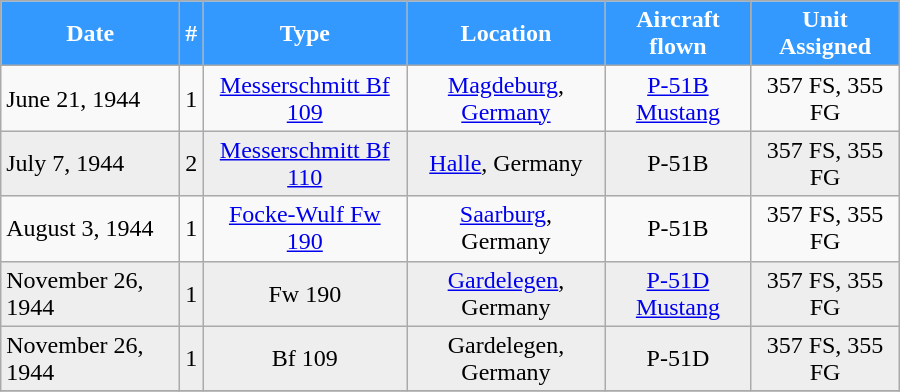<table class="wikitable" style="margin:auto; width:600px;">
<tr style="color:white;">
<th style="background:#39f;">Date</th>
<th style="background:#39f;">#</th>
<th style="background:#39f;">Type</th>
<th style="background:#39f;">Location</th>
<th style="background:#39f;">Aircraft flown</th>
<th style="background:#39f;">Unit Assigned</th>
</tr>
<tr>
<td>June 21, 1944</td>
<td align=center>1</td>
<td align=center><a href='#'>Messerschmitt Bf 109</a></td>
<td align=center><a href='#'>Magdeburg</a>, <a href='#'>Germany</a></td>
<td align=center><a href='#'>P-51B Mustang</a></td>
<td align=center>357 FS, 355 FG</td>
</tr>
<tr style="background:#eee;">
<td>July 7, 1944</td>
<td align=center>2</td>
<td align=center><a href='#'>Messerschmitt Bf 110</a></td>
<td align=center><a href='#'>Halle</a>, Germany</td>
<td align=center>P-51B</td>
<td align=center>357 FS, 355 FG</td>
</tr>
<tr>
<td>August 3, 1944</td>
<td align=center>1</td>
<td align=center><a href='#'>Focke-Wulf Fw 190</a></td>
<td align=center><a href='#'>Saarburg</a>, Germany</td>
<td align=center>P-51B</td>
<td align=center>357 FS, 355 FG</td>
</tr>
<tr style="background:#eee;">
<td>November 26, 1944</td>
<td align=center>1</td>
<td align=center>Fw 190</td>
<td align=center><a href='#'>Gardelegen</a>, Germany</td>
<td align=center><a href='#'>P-51D Mustang</a></td>
<td align=center>357 FS, 355 FG</td>
</tr>
<tr style="background:#eee;">
<td>November 26, 1944</td>
<td align=center>1</td>
<td align=center>Bf 109</td>
<td align=center>Gardelegen, Germany</td>
<td align=center>P-51D</td>
<td align=center>357 FS, 355 FG</td>
</tr>
<tr>
</tr>
</table>
